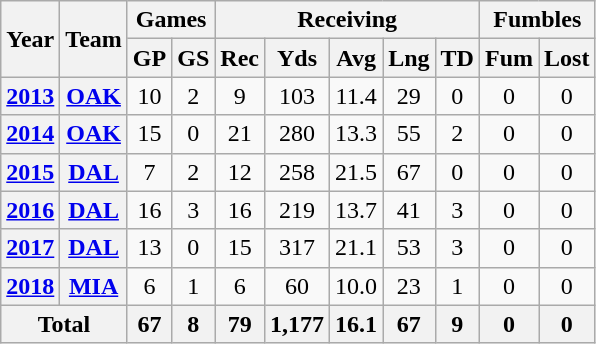<table class="wikitable" style="text-align:center;">
<tr>
<th rowspan="2">Year</th>
<th rowspan="2">Team</th>
<th colspan="2">Games</th>
<th colspan="5">Receiving</th>
<th colspan="2">Fumbles</th>
</tr>
<tr>
<th>GP</th>
<th>GS</th>
<th>Rec</th>
<th>Yds</th>
<th>Avg</th>
<th>Lng</th>
<th>TD</th>
<th>Fum</th>
<th>Lost</th>
</tr>
<tr>
<th><a href='#'>2013</a></th>
<th><a href='#'>OAK</a></th>
<td>10</td>
<td>2</td>
<td>9</td>
<td>103</td>
<td>11.4</td>
<td>29</td>
<td>0</td>
<td>0</td>
<td>0</td>
</tr>
<tr>
<th><a href='#'>2014</a></th>
<th><a href='#'>OAK</a></th>
<td>15</td>
<td>0</td>
<td>21</td>
<td>280</td>
<td>13.3</td>
<td>55</td>
<td>2</td>
<td>0</td>
<td>0</td>
</tr>
<tr>
<th><a href='#'>2015</a></th>
<th><a href='#'>DAL</a></th>
<td>7</td>
<td>2</td>
<td>12</td>
<td>258</td>
<td>21.5</td>
<td>67</td>
<td>0</td>
<td>0</td>
<td>0</td>
</tr>
<tr>
<th><a href='#'>2016</a></th>
<th><a href='#'>DAL</a></th>
<td>16</td>
<td>3</td>
<td>16</td>
<td>219</td>
<td>13.7</td>
<td>41</td>
<td>3</td>
<td>0</td>
<td>0</td>
</tr>
<tr>
<th><a href='#'>2017</a></th>
<th><a href='#'>DAL</a></th>
<td>13</td>
<td>0</td>
<td>15</td>
<td>317</td>
<td>21.1</td>
<td>53</td>
<td>3</td>
<td>0</td>
<td>0</td>
</tr>
<tr>
<th><a href='#'>2018</a></th>
<th><a href='#'>MIA</a></th>
<td>6</td>
<td>1</td>
<td>6</td>
<td>60</td>
<td>10.0</td>
<td>23</td>
<td>1</td>
<td>0</td>
<td>0</td>
</tr>
<tr>
<th colspan="2">Total</th>
<th>67</th>
<th>8</th>
<th>79</th>
<th>1,177</th>
<th>16.1</th>
<th>67</th>
<th>9</th>
<th>0</th>
<th>0</th>
</tr>
</table>
